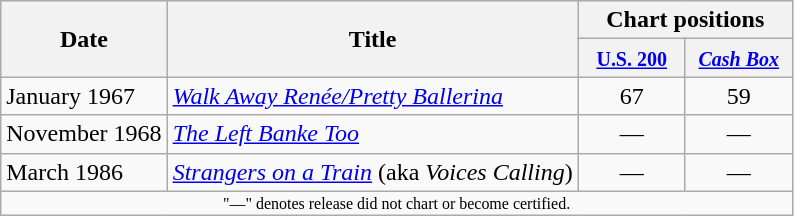<table class="wikitable">
<tr>
<th rowspan="2">Date</th>
<th rowspan="2">Title</th>
<th colspan="2">Chart positions</th>
</tr>
<tr>
<th style="width:4em"><small><a href='#'>U.S. 200</a></small></th>
<th style="width:4em"><small><em><a href='#'>Cash Box</a></em></small></th>
</tr>
<tr>
<td>January 1967</td>
<td><em><a href='#'>Walk Away Renée/Pretty Ballerina</a></em></td>
<td style="text-align:center;">67</td>
<td style="text-align:center;">59</td>
</tr>
<tr>
<td>November 1968</td>
<td><em><a href='#'>The Left Banke Too</a></em></td>
<td style="text-align:center;">—</td>
<td style="text-align:center;">—</td>
</tr>
<tr>
<td>March 1986</td>
<td><em><a href='#'>Strangers on a Train</a></em> (aka <em>Voices Calling</em>)</td>
<td style="text-align:center;">—</td>
<td style="text-align:center;">—</td>
</tr>
<tr>
<td colspan="25" style="text-align:center; font-size:8pt;">"—" denotes release did not chart or become certified.</td>
</tr>
</table>
